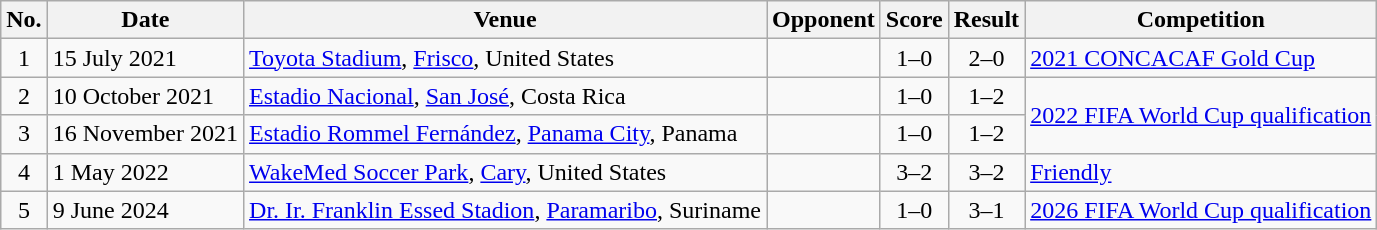<table class="wikitable sortable">
<tr>
<th scope="col">No.</th>
<th scope="col">Date</th>
<th scope="col">Venue</th>
<th scope="col">Opponent</th>
<th scope="col">Score</th>
<th scope="col">Result</th>
<th scope="col">Competition</th>
</tr>
<tr>
<td align="center">1</td>
<td>15 July 2021</td>
<td><a href='#'>Toyota Stadium</a>, <a href='#'>Frisco</a>, United States</td>
<td></td>
<td align="center">1–0</td>
<td align="center">2–0</td>
<td><a href='#'>2021 CONCACAF Gold Cup</a></td>
</tr>
<tr>
<td align="center">2</td>
<td>10 October 2021</td>
<td><a href='#'>Estadio Nacional</a>, <a href='#'>San José</a>, Costa Rica</td>
<td></td>
<td align="center">1–0</td>
<td align="center">1–2</td>
<td rowspan="2"><a href='#'>2022 FIFA World Cup qualification</a></td>
</tr>
<tr>
<td align="center">3</td>
<td>16 November 2021</td>
<td><a href='#'>Estadio Rommel Fernández</a>, <a href='#'>Panama City</a>, Panama</td>
<td></td>
<td align="center">1–0</td>
<td align="center">1–2</td>
</tr>
<tr>
<td align="center">4</td>
<td>1 May 2022</td>
<td><a href='#'>WakeMed Soccer Park</a>, <a href='#'>Cary</a>, United States</td>
<td></td>
<td align="center">3–2</td>
<td align="center">3–2</td>
<td><a href='#'>Friendly</a></td>
</tr>
<tr>
<td align="center">5</td>
<td>9 June 2024</td>
<td><a href='#'>Dr. Ir. Franklin Essed Stadion</a>, <a href='#'>Paramaribo</a>, Suriname</td>
<td></td>
<td align="center">1–0</td>
<td align="center">3–1</td>
<td><a href='#'>2026 FIFA World Cup qualification</a></td>
</tr>
</table>
